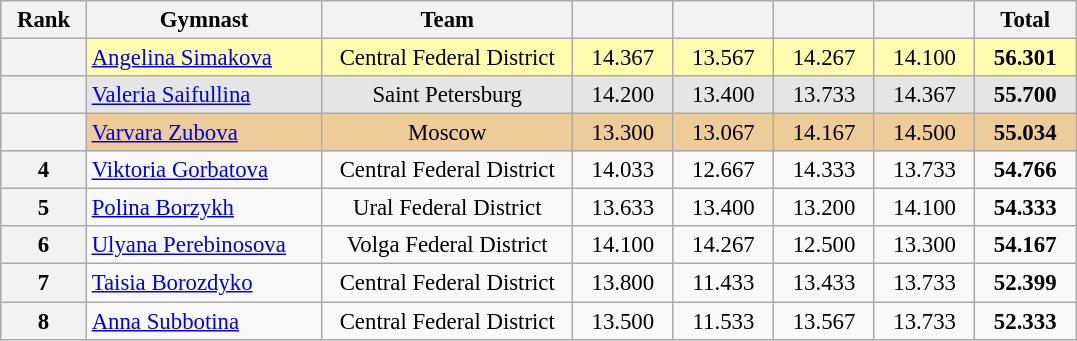<table class="wikitable sortable" style="text-align:center; font-size:95%">
<tr>
<th scope="col" style="width:50px;">Rank</th>
<th scope="col" style="width:150px;">Gymnast</th>
<th scope="col" style="width:160px;">Team</th>
<th scope="col" style="width:60px;"></th>
<th scope="col" style="width:60px;"></th>
<th scope="col" style="width:60px;"></th>
<th scope="col" style="width:60px;"></th>
<th scope="col" style="width:60px;">Total</th>
</tr>
<tr style="background:#fffcaf;">
<th scope=row style="text-align:center"></th>
<td align=left><a href='#'>Angelina Simakova</a></td>
<td>Central Federal District</td>
<td>14.367</td>
<td>13.567</td>
<td>14.267</td>
<td>14.100</td>
<td><strong>56.301</strong></td>
</tr>
<tr style="background:#e5e5e5;">
<th scope=row style="text-align:center"></th>
<td align=left><a href='#'>Valeria Saifullina</a></td>
<td>Saint Petersburg</td>
<td>14.200</td>
<td>13.400</td>
<td>13.733</td>
<td>14.367</td>
<td><strong>55.700</strong></td>
</tr>
<tr style="background:#ec9;">
<th scope=row style="text-align:center"></th>
<td align=left><a href='#'>Varvara Zubova</a></td>
<td>Moscow</td>
<td>13.300</td>
<td>13.067</td>
<td>14.167</td>
<td>14.500</td>
<td><strong>55.034</strong></td>
</tr>
<tr>
<th scope=row style="text-align:center">4</th>
<td align=left><a href='#'>Viktoria Gorbatova</a></td>
<td>Central Federal District</td>
<td>14.033</td>
<td>12.667</td>
<td>14.333</td>
<td>13.733</td>
<td><strong>54.766</strong></td>
</tr>
<tr>
<th scope=row style="text-align:center">5</th>
<td align=left><a href='#'>Polina Borzykh</a></td>
<td>Ural Federal District</td>
<td>13.633</td>
<td>13.400</td>
<td>13.200</td>
<td>14.100</td>
<td><strong>54.333</strong></td>
</tr>
<tr>
<th scope=row style="text-align:center">6</th>
<td align=left><a href='#'>Ulyana Perebinosova</a></td>
<td>Volga Federal District</td>
<td>14.100</td>
<td>14.267</td>
<td>12.500</td>
<td>13.300</td>
<td><strong>54.167</strong></td>
</tr>
<tr>
<th scope=row style="text-align:center">7</th>
<td align=left><a href='#'>Taisia Borozdyko</a></td>
<td>Central Federal District</td>
<td>13.800</td>
<td>11.433</td>
<td>13.433</td>
<td>13.733</td>
<td><strong>52.399</strong></td>
</tr>
<tr>
<th scope=row style="text-align:center">8</th>
<td align=left><a href='#'>Anna Subbotina</a></td>
<td>Central Federal District</td>
<td>13.500</td>
<td>11.533</td>
<td>13.567</td>
<td>13.733</td>
<td><strong>52.333</strong></td>
</tr>
</table>
